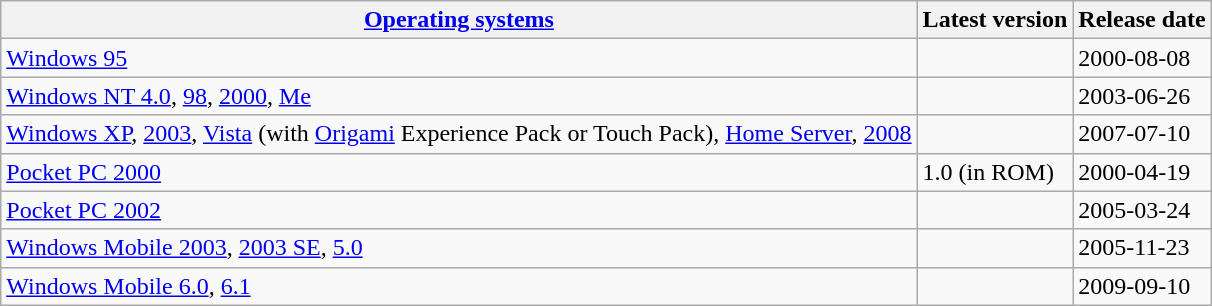<table class ="wikitable">
<tr>
<th><a href='#'>Operating systems</a></th>
<th>Latest version</th>
<th>Release date</th>
</tr>
<tr>
<td><a href='#'>Windows 95</a></td>
<td></td>
<td>2000-08-08</td>
</tr>
<tr>
<td><a href='#'>Windows NT 4.0</a>, <a href='#'>98</a>, <a href='#'>2000</a>, <a href='#'>Me</a></td>
<td></td>
<td>2003-06-26</td>
</tr>
<tr>
<td><a href='#'>Windows XP</a>, <a href='#'>2003</a>, <a href='#'>Vista</a> (with <a href='#'>Origami</a> Experience Pack or Touch Pack), <a href='#'>Home Server</a>, <a href='#'>2008</a></td>
<td></td>
<td>2007-07-10</td>
</tr>
<tr>
<td><a href='#'>Pocket PC 2000</a></td>
<td>1.0 (in ROM)</td>
<td>2000-04-19</td>
</tr>
<tr>
<td><a href='#'>Pocket PC 2002</a></td>
<td></td>
<td>2005-03-24</td>
</tr>
<tr>
<td><a href='#'>Windows Mobile 2003</a>, <a href='#'>2003 SE</a>, <a href='#'>5.0</a></td>
<td></td>
<td>2005-11-23</td>
</tr>
<tr>
<td><a href='#'>Windows Mobile 6.0</a>, <a href='#'>6.1</a></td>
<td></td>
<td>2009-09-10</td>
</tr>
</table>
